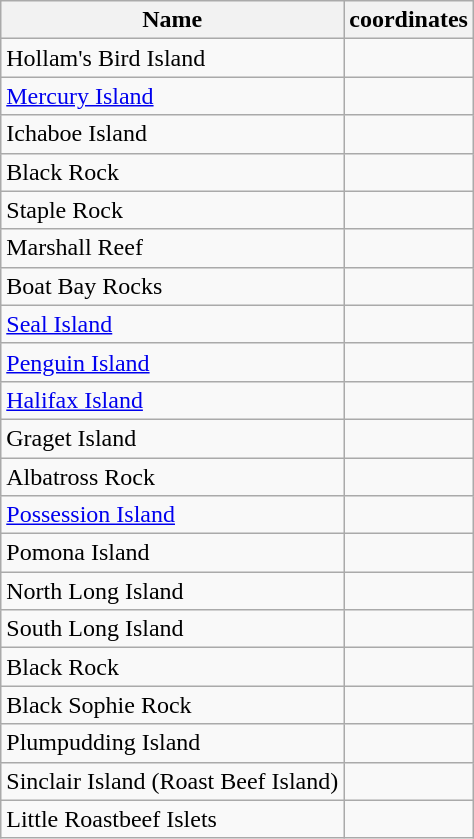<table class="wikitable">
<tr>
<th>Name</th>
<th>coordinates</th>
</tr>
<tr>
<td>Hollam's Bird Island</td>
<td><small></small></td>
</tr>
<tr>
<td><a href='#'>Mercury Island</a></td>
<td><small></small></td>
</tr>
<tr>
<td>Ichaboe Island</td>
<td><small></small></td>
</tr>
<tr>
<td>Black Rock</td>
<td><small></small></td>
</tr>
<tr>
<td>Staple Rock</td>
<td><small></small></td>
</tr>
<tr>
<td>Marshall Reef</td>
<td><small></small></td>
</tr>
<tr>
<td>Boat Bay Rocks</td>
<td><small></small></td>
</tr>
<tr>
<td><a href='#'>Seal Island</a></td>
<td><small></small></td>
</tr>
<tr>
<td><a href='#'>Penguin Island</a></td>
<td><small></small></td>
</tr>
<tr>
<td><a href='#'>Halifax Island</a></td>
<td><small></small></td>
</tr>
<tr>
<td>Graget Island</td>
<td><small></small></td>
</tr>
<tr>
<td>Albatross Rock</td>
<td><small></small></td>
</tr>
<tr>
<td><a href='#'>Possession Island</a></td>
<td><small></small></td>
</tr>
<tr>
<td>Pomona Island</td>
<td><small></small></td>
</tr>
<tr>
<td>North Long Island</td>
<td><small></small></td>
</tr>
<tr>
<td>South Long Island</td>
<td><small></small></td>
</tr>
<tr>
<td>Black Rock</td>
<td><small></small></td>
</tr>
<tr>
<td>Black Sophie Rock</td>
<td><small></small></td>
</tr>
<tr>
<td>Plumpudding Island</td>
<td><small></small></td>
</tr>
<tr>
<td>Sinclair Island (Roast Beef Island)</td>
<td><small></small></td>
</tr>
<tr>
<td>Little Roastbeef Islets</td>
<td><small></small></td>
</tr>
</table>
